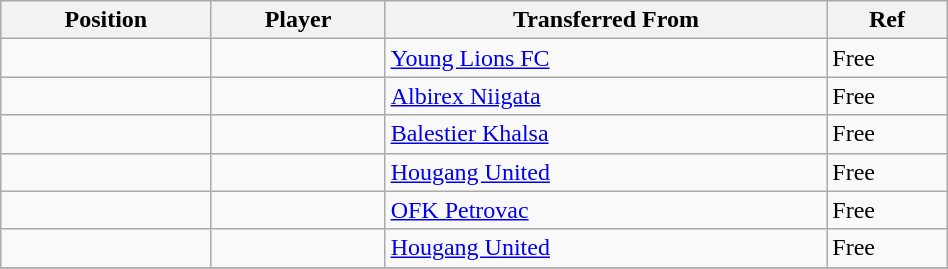<table class="wikitable sortable" style="width:50%; text-align:center; font-size:100%; text-align:left;">
<tr>
<th><strong>Position</strong></th>
<th><strong>Player</strong></th>
<th><strong>Transferred From</strong></th>
<th><strong>Ref</strong></th>
</tr>
<tr>
<td></td>
<td></td>
<td> <a href='#'>Young Lions FC</a></td>
<td>Free </td>
</tr>
<tr>
<td></td>
<td></td>
<td> <a href='#'>Albirex Niigata</a></td>
<td>Free </td>
</tr>
<tr>
<td></td>
<td></td>
<td> <a href='#'>Balestier Khalsa</a></td>
<td>Free </td>
</tr>
<tr>
<td></td>
<td></td>
<td> <a href='#'>Hougang United</a></td>
<td>Free</td>
</tr>
<tr>
<td></td>
<td></td>
<td> <a href='#'>OFK Petrovac</a></td>
<td>Free </td>
</tr>
<tr>
<td></td>
<td></td>
<td> <a href='#'>Hougang United</a></td>
<td>Free</td>
</tr>
<tr>
</tr>
</table>
